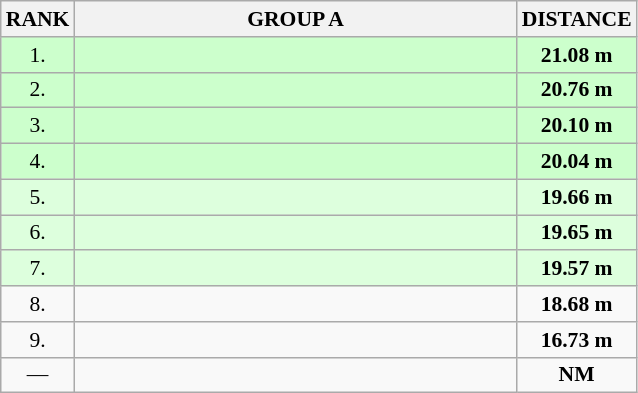<table class="wikitable" style="border-collapse: collapse; font-size: 90%;">
<tr>
<th>RANK</th>
<th style="width: 20em">GROUP A</th>
<th style="width: 5em">DISTANCE</th>
</tr>
<tr style="background:#ccffcc;">
<td align="center">1.</td>
<td></td>
<td align="center"><strong>21.08 m</strong></td>
</tr>
<tr style="background:#ccffcc;">
<td align="center">2.</td>
<td></td>
<td align="center"><strong>20.76 m</strong></td>
</tr>
<tr style="background:#ccffcc;">
<td align="center">3.</td>
<td></td>
<td align="center"><strong>20.10 m</strong></td>
</tr>
<tr style="background:#ccffcc;">
<td align="center">4.</td>
<td></td>
<td align="center"><strong>20.04 m</strong></td>
</tr>
<tr style="background:#ddffdd;">
<td align="center">5.</td>
<td></td>
<td align="center"><strong>19.66 m</strong></td>
</tr>
<tr style="background:#ddffdd;">
<td align="center">6.</td>
<td></td>
<td align="center"><strong>19.65 m</strong></td>
</tr>
<tr style="background:#ddffdd;">
<td align="center">7.</td>
<td></td>
<td align="center"><strong>19.57 m</strong></td>
</tr>
<tr>
<td align="center">8.</td>
<td></td>
<td align="center"><strong>18.68 m</strong></td>
</tr>
<tr>
<td align="center">9.</td>
<td></td>
<td align="center"><strong>16.73 m</strong></td>
</tr>
<tr>
<td align="center">—</td>
<td></td>
<td align="center"><strong>NM</strong></td>
</tr>
</table>
